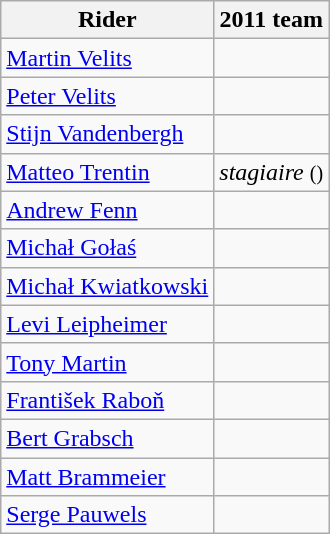<table class="wikitable">
<tr>
<th>Rider</th>
<th>2011 team</th>
</tr>
<tr>
<td><a href='#'>Martin Velits</a></td>
<td></td>
</tr>
<tr>
<td><a href='#'>Peter Velits</a></td>
<td></td>
</tr>
<tr>
<td><a href='#'>Stijn Vandenbergh</a></td>
<td></td>
</tr>
<tr>
<td><a href='#'>Matteo Trentin</a></td>
<td><em>stagiaire</em> <small>()</small></td>
</tr>
<tr>
<td><a href='#'>Andrew Fenn</a></td>
<td></td>
</tr>
<tr>
<td><a href='#'>Michał Gołaś</a></td>
<td></td>
</tr>
<tr>
<td><a href='#'>Michał Kwiatkowski</a></td>
<td></td>
</tr>
<tr>
<td><a href='#'>Levi Leipheimer</a></td>
<td></td>
</tr>
<tr>
<td><a href='#'>Tony Martin</a></td>
<td></td>
</tr>
<tr>
<td><a href='#'>František Raboň</a></td>
<td></td>
</tr>
<tr>
<td><a href='#'>Bert Grabsch</a></td>
<td></td>
</tr>
<tr>
<td><a href='#'>Matt Brammeier</a></td>
<td></td>
</tr>
<tr>
<td><a href='#'>Serge Pauwels</a></td>
<td></td>
</tr>
</table>
